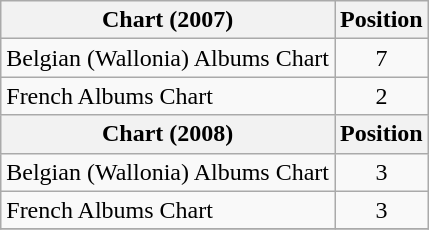<table class="wikitable sortable">
<tr>
<th>Chart (2007)</th>
<th>Position</th>
</tr>
<tr>
<td>Belgian (Wallonia) Albums Chart</td>
<td align="center">7</td>
</tr>
<tr>
<td>French Albums Chart</td>
<td align="center">2</td>
</tr>
<tr>
<th>Chart (2008)</th>
<th>Position</th>
</tr>
<tr>
<td>Belgian (Wallonia) Albums Chart</td>
<td align="center">3</td>
</tr>
<tr>
<td>French Albums Chart</td>
<td align="center">3</td>
</tr>
<tr>
</tr>
</table>
